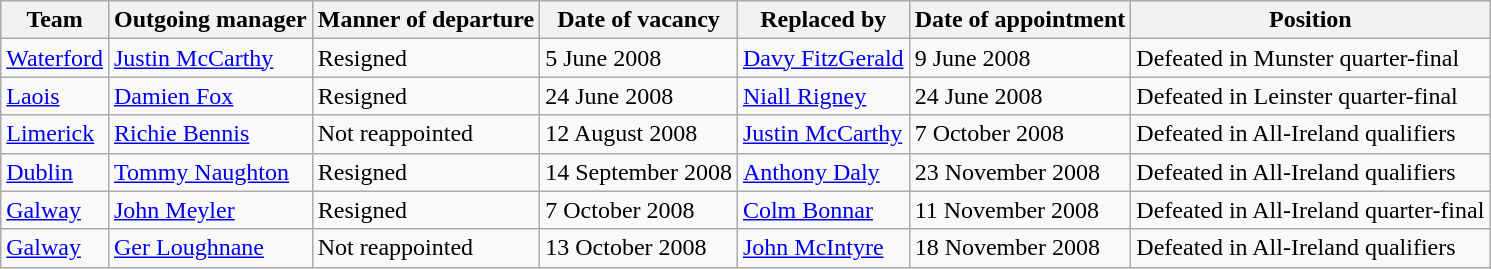<table class="wikitable">
<tr>
<th>Team</th>
<th>Outgoing manager</th>
<th>Manner of departure</th>
<th>Date of vacancy</th>
<th>Replaced by</th>
<th>Date of appointment</th>
<th>Position</th>
</tr>
<tr>
<td><a href='#'>Waterford</a></td>
<td><a href='#'>Justin McCarthy</a></td>
<td>Resigned</td>
<td>5 June 2008</td>
<td><a href='#'>Davy FitzGerald</a></td>
<td>9 June 2008</td>
<td>Defeated in Munster quarter-final</td>
</tr>
<tr>
<td><a href='#'>Laois</a></td>
<td><a href='#'>Damien Fox</a></td>
<td>Resigned</td>
<td>24 June 2008</td>
<td><a href='#'>Niall Rigney</a></td>
<td>24 June 2008</td>
<td>Defeated in Leinster quarter-final</td>
</tr>
<tr>
<td><a href='#'>Limerick</a></td>
<td><a href='#'>Richie Bennis</a></td>
<td>Not reappointed</td>
<td>12 August 2008</td>
<td><a href='#'>Justin McCarthy</a></td>
<td>7 October 2008</td>
<td>Defeated in All-Ireland qualifiers</td>
</tr>
<tr>
<td><a href='#'>Dublin</a></td>
<td><a href='#'>Tommy Naughton</a></td>
<td>Resigned</td>
<td>14 September 2008</td>
<td><a href='#'>Anthony Daly</a></td>
<td>23 November 2008</td>
<td>Defeated in All-Ireland qualifiers</td>
</tr>
<tr>
<td><a href='#'>Galway</a></td>
<td><a href='#'>John Meyler</a></td>
<td>Resigned</td>
<td>7 October 2008</td>
<td><a href='#'>Colm Bonnar</a></td>
<td>11 November 2008</td>
<td>Defeated in All-Ireland quarter-final</td>
</tr>
<tr>
<td><a href='#'>Galway</a></td>
<td><a href='#'>Ger Loughnane</a></td>
<td>Not reappointed</td>
<td>13 October 2008</td>
<td><a href='#'>John McIntyre</a></td>
<td>18 November 2008</td>
<td>Defeated in All-Ireland qualifiers</td>
</tr>
</table>
